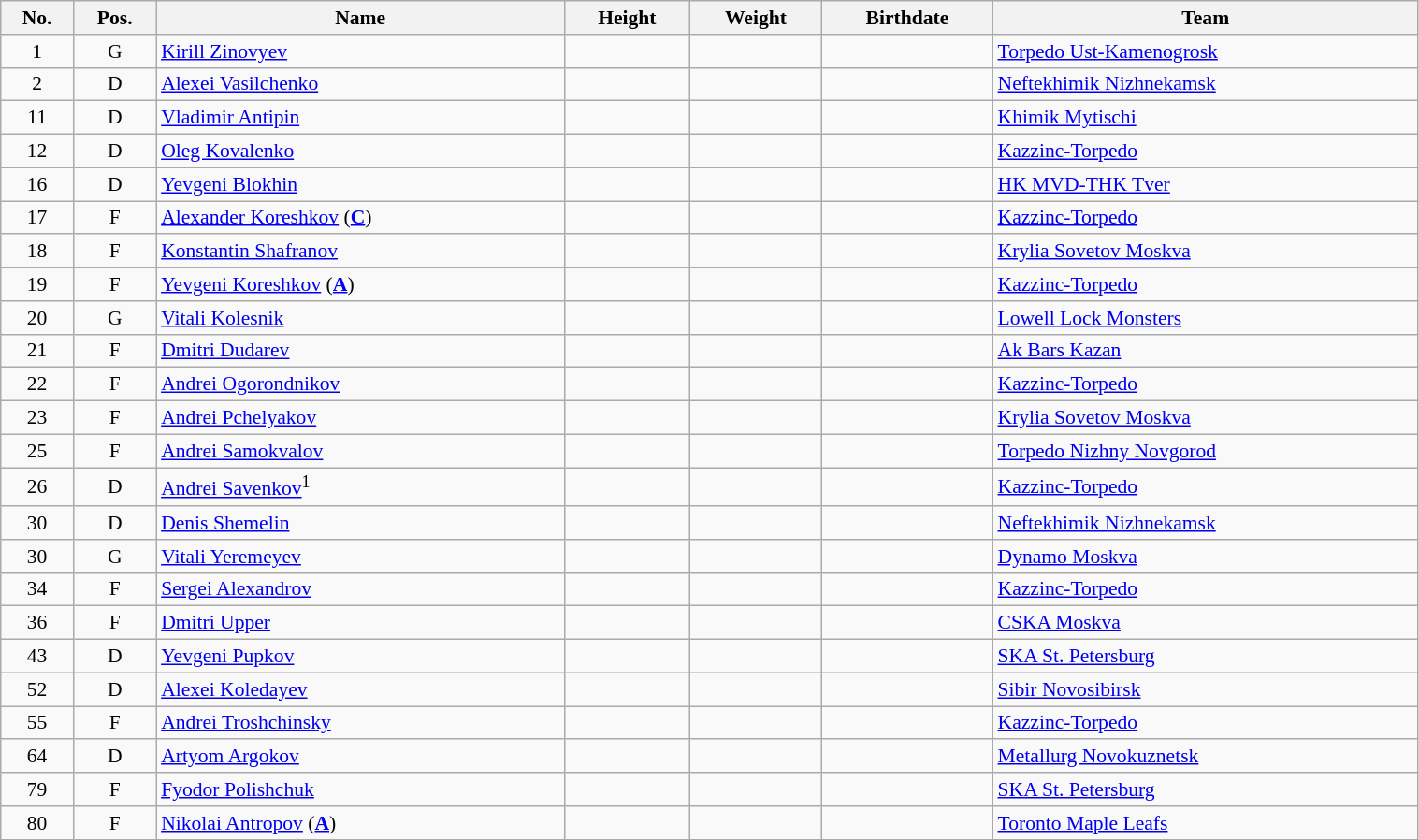<table class="wikitable sortable" width="80%" style="font-size: 90%; text-align: center;">
<tr>
<th>No.</th>
<th>Pos.</th>
<th>Name</th>
<th>Height</th>
<th>Weight</th>
<th>Birthdate</th>
<th>Team</th>
</tr>
<tr>
<td>1</td>
<td>G</td>
<td style="text-align:left;"><a href='#'>Kirill Zinovyev</a></td>
<td></td>
<td></td>
<td style="text-align:right;"></td>
<td style="text-align:left;"> <a href='#'>Torpedo Ust-Kamenogrosk</a></td>
</tr>
<tr>
<td>2</td>
<td>D</td>
<td style="text-align:left;"><a href='#'>Alexei Vasilchenko</a></td>
<td></td>
<td></td>
<td style="text-align:right;"></td>
<td style="text-align:left;"> <a href='#'>Neftekhimik Nizhnekamsk</a></td>
</tr>
<tr>
<td>11</td>
<td>D</td>
<td style="text-align:left;"><a href='#'>Vladimir Antipin</a></td>
<td></td>
<td></td>
<td style="text-align:right;"></td>
<td style="text-align:left;"> <a href='#'>Khimik Mytischi</a></td>
</tr>
<tr>
<td>12</td>
<td>D</td>
<td style="text-align:left;"><a href='#'>Oleg Kovalenko</a></td>
<td></td>
<td></td>
<td style="text-align:right;"></td>
<td style="text-align:left;"> <a href='#'>Kazzinc-Torpedo</a></td>
</tr>
<tr>
<td>16</td>
<td>D</td>
<td style="text-align:left;"><a href='#'>Yevgeni Blokhin</a></td>
<td></td>
<td></td>
<td style="text-align:right;"></td>
<td style="text-align:left;"> <a href='#'>HK MVD-THK Tver</a></td>
</tr>
<tr>
<td>17</td>
<td>F</td>
<td style="text-align:left;"><a href='#'>Alexander Koreshkov</a> (<strong><a href='#'>C</a></strong>)</td>
<td></td>
<td></td>
<td style="text-align:right;"></td>
<td style="text-align:left;"> <a href='#'>Kazzinc-Torpedo</a></td>
</tr>
<tr>
<td>18</td>
<td>F</td>
<td style="text-align:left;"><a href='#'>Konstantin Shafranov</a></td>
<td></td>
<td></td>
<td style="text-align:right;"></td>
<td style="text-align:left;"> <a href='#'>Krylia Sovetov Moskva</a></td>
</tr>
<tr>
<td>19</td>
<td>F</td>
<td style="text-align:left;"><a href='#'>Yevgeni Koreshkov</a> (<strong><a href='#'>A</a></strong>)</td>
<td></td>
<td></td>
<td style="text-align:right;"></td>
<td style="text-align:left;"> <a href='#'>Kazzinc-Torpedo</a></td>
</tr>
<tr>
<td>20</td>
<td>G</td>
<td style="text-align:left;"><a href='#'>Vitali Kolesnik</a></td>
<td></td>
<td></td>
<td style="text-align:right;"></td>
<td style="text-align:left;"> <a href='#'>Lowell Lock Monsters</a></td>
</tr>
<tr>
<td>21</td>
<td>F</td>
<td style="text-align:left;"><a href='#'>Dmitri Dudarev</a></td>
<td></td>
<td></td>
<td style="text-align:right;"></td>
<td style="text-align:left;"> <a href='#'>Ak Bars Kazan</a></td>
</tr>
<tr>
<td>22</td>
<td>F</td>
<td style="text-align:left;"><a href='#'>Andrei Ogorondnikov</a></td>
<td></td>
<td></td>
<td style="text-align:right;"></td>
<td style="text-align:left;"> <a href='#'>Kazzinc-Torpedo</a></td>
</tr>
<tr>
<td>23</td>
<td>F</td>
<td style="text-align:left;"><a href='#'>Andrei Pchelyakov</a></td>
<td></td>
<td></td>
<td style="text-align:right;"></td>
<td style="text-align:left;"> <a href='#'>Krylia Sovetov Moskva</a></td>
</tr>
<tr>
<td>25</td>
<td>F</td>
<td style="text-align:left;"><a href='#'>Andrei Samokvalov</a></td>
<td></td>
<td></td>
<td style="text-align:right;"></td>
<td style="text-align:left;"> <a href='#'>Torpedo Nizhny Novgorod</a></td>
</tr>
<tr>
<td>26</td>
<td>D</td>
<td style="text-align:left;"><a href='#'>Andrei Savenkov</a><sup>1</sup></td>
<td></td>
<td></td>
<td style="text-align:right;"></td>
<td style="text-align:left;"> <a href='#'>Kazzinc-Torpedo</a></td>
</tr>
<tr>
<td>30</td>
<td>D</td>
<td style="text-align:left;"><a href='#'>Denis Shemelin</a></td>
<td></td>
<td></td>
<td style="text-align:right;"></td>
<td style="text-align:left;"> <a href='#'>Neftekhimik Nizhnekamsk</a></td>
</tr>
<tr>
<td>30</td>
<td>G</td>
<td style="text-align:left;"><a href='#'>Vitali Yeremeyev</a></td>
<td></td>
<td></td>
<td style="text-align:right;"></td>
<td style="text-align:left;"> <a href='#'>Dynamo Moskva</a></td>
</tr>
<tr>
<td>34</td>
<td>F</td>
<td style="text-align:left;"><a href='#'>Sergei Alexandrov</a></td>
<td></td>
<td></td>
<td style="text-align:right;"></td>
<td style="text-align:left;"> <a href='#'>Kazzinc-Torpedo</a></td>
</tr>
<tr>
<td>36</td>
<td>F</td>
<td style="text-align:left;"><a href='#'>Dmitri Upper</a></td>
<td></td>
<td></td>
<td style="text-align:right;"></td>
<td style="text-align:left;"> <a href='#'>CSKA Moskva</a></td>
</tr>
<tr>
<td>43</td>
<td>D</td>
<td style="text-align:left;"><a href='#'>Yevgeni Pupkov</a></td>
<td></td>
<td></td>
<td style="text-align:right;"></td>
<td style="text-align:left;"> <a href='#'>SKA St. Petersburg</a></td>
</tr>
<tr>
<td>52</td>
<td>D</td>
<td style="text-align:left;"><a href='#'>Alexei Koledayev</a></td>
<td></td>
<td></td>
<td style="text-align:right;"></td>
<td style="text-align:left;"> <a href='#'>Sibir Novosibirsk</a></td>
</tr>
<tr>
<td>55</td>
<td>F</td>
<td style="text-align:left;"><a href='#'>Andrei Troshchinsky</a></td>
<td></td>
<td></td>
<td style="text-align:right;"></td>
<td style="text-align:left;"> <a href='#'>Kazzinc-Torpedo</a></td>
</tr>
<tr>
<td>64</td>
<td>D</td>
<td style="text-align:left;"><a href='#'>Artyom Argokov</a></td>
<td></td>
<td></td>
<td style="text-align:right;"></td>
<td style="text-align:left;"> <a href='#'>Metallurg Novokuznetsk</a></td>
</tr>
<tr>
<td>79</td>
<td>F</td>
<td style="text-align:left;"><a href='#'>Fyodor Polishchuk</a></td>
<td></td>
<td></td>
<td style="text-align:right;"></td>
<td style="text-align:left;"> <a href='#'>SKA St. Petersburg</a></td>
</tr>
<tr>
<td>80</td>
<td>F</td>
<td style="text-align:left;"><a href='#'>Nikolai Antropov</a> (<strong><a href='#'>A</a></strong>)</td>
<td></td>
<td></td>
<td style="text-align:right;"></td>
<td style="text-align:left;"> <a href='#'>Toronto Maple Leafs</a></td>
</tr>
</table>
